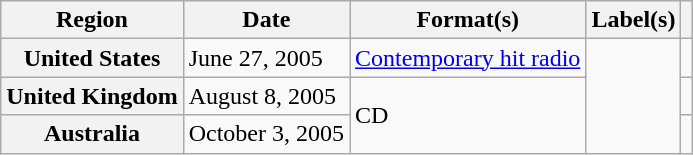<table class="wikitable plainrowheaders">
<tr>
<th scope="col">Region</th>
<th scope="col">Date</th>
<th scope="col">Format(s)</th>
<th scope="col">Label(s)</th>
<th scope="col"></th>
</tr>
<tr>
<th scope="row">United States</th>
<td>June 27, 2005</td>
<td><a href='#'>Contemporary hit radio</a></td>
<td rowspan="3"></td>
<td align="center"></td>
</tr>
<tr>
<th scope="row">United Kingdom</th>
<td>August 8, 2005</td>
<td rowspan="2">CD</td>
<td align="center"></td>
</tr>
<tr>
<th scope="row">Australia</th>
<td>October 3, 2005</td>
<td align="center"></td>
</tr>
</table>
